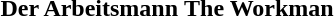<table>
<tr>
<th>Der Arbeitsmann</th>
<th>The Workman</th>
</tr>
<tr>
<td></td>
<td></td>
</tr>
</table>
